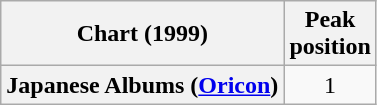<table class="wikitable plainrowheaders" style="text-align:center">
<tr>
<th scope="col">Chart (1999)</th>
<th scope="col">Peak<br>position</th>
</tr>
<tr>
<th scope="row">Japanese Albums (<a href='#'>Oricon</a>)</th>
<td>1</td>
</tr>
</table>
